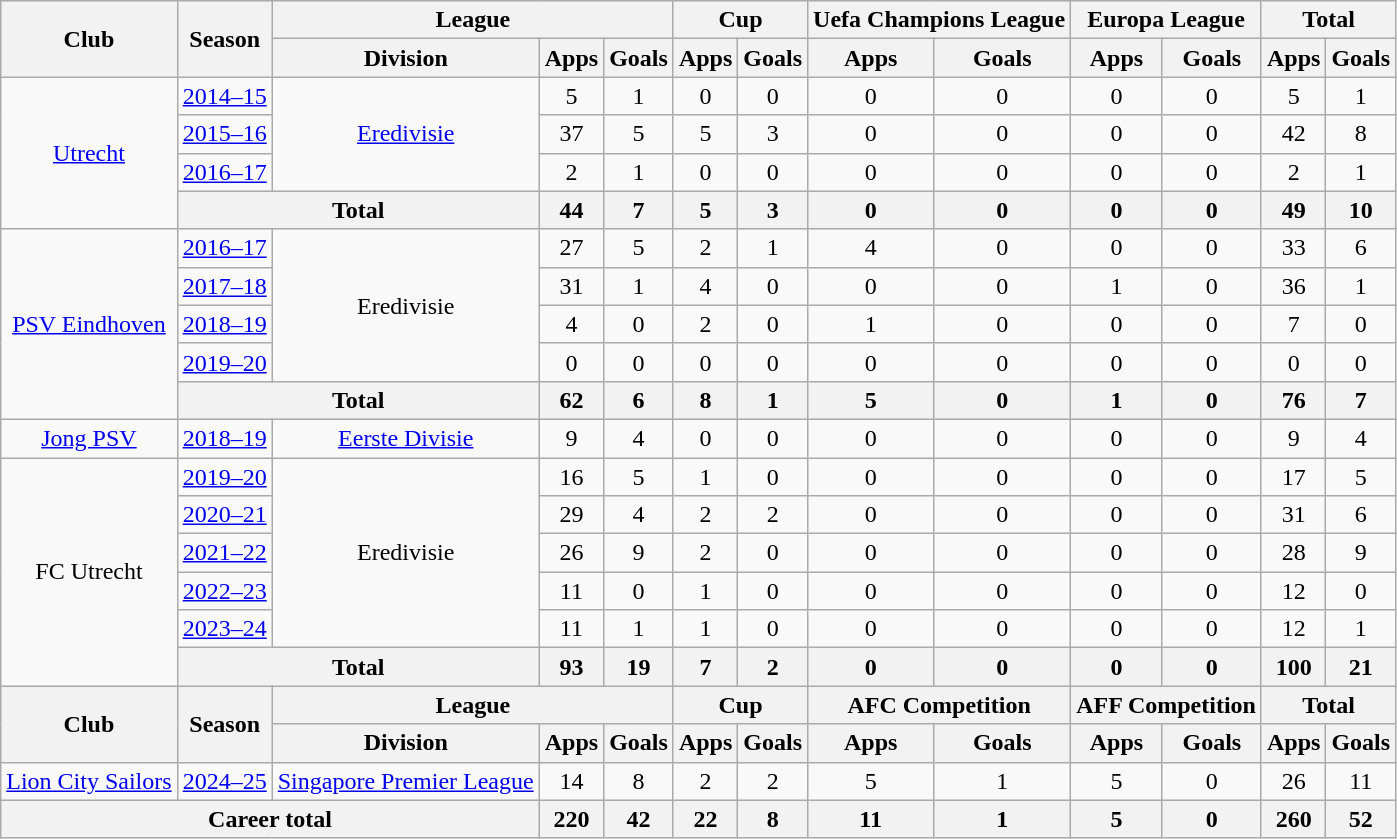<table class=wikitable style=text-align:center>
<tr>
<th rowspan="2">Club</th>
<th rowspan="2">Season</th>
<th colspan="3">League</th>
<th colspan="2">Cup</th>
<th colspan="2">Uefa Champions League</th>
<th colspan="2">Europa League</th>
<th colspan="2">Total</th>
</tr>
<tr>
<th>Division</th>
<th>Apps</th>
<th>Goals</th>
<th>Apps</th>
<th>Goals</th>
<th>Apps</th>
<th>Goals</th>
<th>Apps</th>
<th>Goals</th>
<th>Apps</th>
<th>Goals</th>
</tr>
<tr>
<td rowspan="4"><a href='#'>Utrecht</a></td>
<td><a href='#'>2014–15</a></td>
<td rowspan="3"><a href='#'>Eredivisie</a></td>
<td>5</td>
<td>1</td>
<td>0</td>
<td>0</td>
<td>0</td>
<td>0</td>
<td>0</td>
<td>0</td>
<td>5</td>
<td>1</td>
</tr>
<tr>
<td><a href='#'>2015–16</a></td>
<td>37</td>
<td>5</td>
<td>5</td>
<td>3</td>
<td>0</td>
<td>0</td>
<td>0</td>
<td>0</td>
<td>42</td>
<td>8</td>
</tr>
<tr>
<td><a href='#'>2016–17</a></td>
<td>2</td>
<td>1</td>
<td>0</td>
<td>0</td>
<td>0</td>
<td>0</td>
<td>0</td>
<td>0</td>
<td>2</td>
<td>1</td>
</tr>
<tr>
<th colspan="2">Total</th>
<th>44</th>
<th>7</th>
<th>5</th>
<th>3</th>
<th>0</th>
<th>0</th>
<th>0</th>
<th>0</th>
<th>49</th>
<th>10</th>
</tr>
<tr>
<td rowspan="5"><a href='#'>PSV Eindhoven</a></td>
<td><a href='#'>2016–17</a></td>
<td rowspan="4">Eredivisie</td>
<td>27</td>
<td>5</td>
<td>2</td>
<td>1</td>
<td>4</td>
<td>0</td>
<td>0</td>
<td>0</td>
<td>33</td>
<td>6</td>
</tr>
<tr>
<td><a href='#'>2017–18</a></td>
<td>31</td>
<td>1</td>
<td>4</td>
<td>0</td>
<td>0</td>
<td>0</td>
<td>1</td>
<td>0</td>
<td>36</td>
<td>1</td>
</tr>
<tr>
<td><a href='#'>2018–19</a></td>
<td>4</td>
<td>0</td>
<td>2</td>
<td>0</td>
<td>1</td>
<td>0</td>
<td>0</td>
<td>0</td>
<td>7</td>
<td>0</td>
</tr>
<tr>
<td><a href='#'>2019–20</a></td>
<td>0</td>
<td>0</td>
<td>0</td>
<td>0</td>
<td>0</td>
<td>0</td>
<td>0</td>
<td>0</td>
<td>0</td>
<td>0</td>
</tr>
<tr>
<th colspan="2">Total</th>
<th>62</th>
<th>6</th>
<th>8</th>
<th>1</th>
<th>5</th>
<th>0</th>
<th>1</th>
<th>0</th>
<th>76</th>
<th>7</th>
</tr>
<tr>
<td><a href='#'>Jong PSV</a></td>
<td><a href='#'>2018–19</a></td>
<td><a href='#'>Eerste Divisie</a></td>
<td>9</td>
<td>4</td>
<td>0</td>
<td>0</td>
<td>0</td>
<td>0</td>
<td>0</td>
<td>0</td>
<td>9</td>
<td>4</td>
</tr>
<tr>
<td rowspan="6">FC Utrecht</td>
<td><a href='#'>2019–20</a></td>
<td rowspan="5">Eredivisie</td>
<td>16</td>
<td>5</td>
<td>1</td>
<td>0</td>
<td>0</td>
<td>0</td>
<td>0</td>
<td>0</td>
<td>17</td>
<td>5</td>
</tr>
<tr>
<td><a href='#'>2020–21</a></td>
<td>29</td>
<td>4</td>
<td>2</td>
<td>2</td>
<td>0</td>
<td>0</td>
<td>0</td>
<td>0</td>
<td>31</td>
<td>6</td>
</tr>
<tr>
<td><a href='#'>2021–22</a></td>
<td>26</td>
<td>9</td>
<td>2</td>
<td>0</td>
<td>0</td>
<td>0</td>
<td>0</td>
<td>0</td>
<td>28</td>
<td>9</td>
</tr>
<tr>
<td><a href='#'>2022–23</a></td>
<td>11</td>
<td>0</td>
<td>1</td>
<td>0</td>
<td>0</td>
<td>0</td>
<td>0</td>
<td>0</td>
<td>12</td>
<td>0</td>
</tr>
<tr>
<td><a href='#'>2023–24</a></td>
<td>11</td>
<td>1</td>
<td>1</td>
<td>0</td>
<td>0</td>
<td>0</td>
<td>0</td>
<td>0</td>
<td>12</td>
<td>1</td>
</tr>
<tr>
<th colspan="2">Total</th>
<th>93</th>
<th>19</th>
<th>7</th>
<th>2</th>
<th>0</th>
<th>0</th>
<th>0</th>
<th>0</th>
<th>100</th>
<th>21</th>
</tr>
<tr>
<th rowspan="2">Club</th>
<th rowspan="2">Season</th>
<th colspan="3">League</th>
<th colspan="2">Cup</th>
<th colspan="2">AFC Competition</th>
<th colspan="2">AFF Competition</th>
<th colspan="2">Total</th>
</tr>
<tr>
<th>Division</th>
<th>Apps</th>
<th>Goals</th>
<th>Apps</th>
<th>Goals</th>
<th>Apps</th>
<th>Goals</th>
<th>Apps</th>
<th>Goals</th>
<th>Apps</th>
<th>Goals</th>
</tr>
<tr>
<td><a href='#'>Lion City Sailors</a></td>
<td><a href='#'>2024–25</a></td>
<td><a href='#'>Singapore Premier League</a></td>
<td>14</td>
<td>8</td>
<td>2 </td>
<td>2</td>
<td>5</td>
<td>1</td>
<td>5</td>
<td>0</td>
<td>26</td>
<td>11</td>
</tr>
<tr>
<th colspan="3">Career total</th>
<th>220</th>
<th>42</th>
<th>22</th>
<th>8</th>
<th>11</th>
<th>1</th>
<th>5</th>
<th>0</th>
<th>260</th>
<th>52</th>
</tr>
</table>
